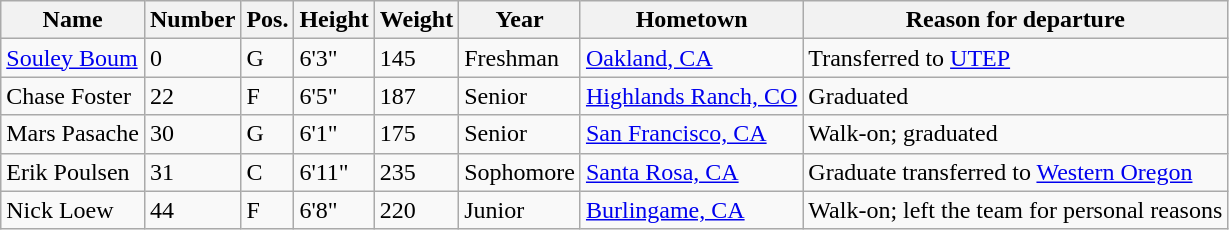<table class="wikitable sortable" border="1">
<tr>
<th>Name</th>
<th>Number</th>
<th>Pos.</th>
<th>Height</th>
<th>Weight</th>
<th>Year</th>
<th>Hometown</th>
<th class="unsortable">Reason for departure</th>
</tr>
<tr>
<td><a href='#'>Souley Boum</a></td>
<td>0</td>
<td>G</td>
<td>6'3"</td>
<td>145</td>
<td>Freshman</td>
<td><a href='#'>Oakland, CA</a></td>
<td>Transferred to <a href='#'>UTEP</a></td>
</tr>
<tr>
<td>Chase Foster</td>
<td>22</td>
<td>F</td>
<td>6'5"</td>
<td>187</td>
<td>Senior</td>
<td><a href='#'>Highlands Ranch, CO</a></td>
<td>Graduated</td>
</tr>
<tr>
<td>Mars Pasache</td>
<td>30</td>
<td>G</td>
<td>6'1"</td>
<td>175</td>
<td>Senior</td>
<td><a href='#'>San Francisco, CA</a></td>
<td>Walk-on; graduated</td>
</tr>
<tr>
<td>Erik Poulsen</td>
<td>31</td>
<td>C</td>
<td>6'11"</td>
<td>235</td>
<td>Sophomore</td>
<td><a href='#'>Santa Rosa, CA</a></td>
<td>Graduate transferred to <a href='#'>Western Oregon</a></td>
</tr>
<tr>
<td>Nick Loew</td>
<td>44</td>
<td>F</td>
<td>6'8"</td>
<td>220</td>
<td>Junior</td>
<td><a href='#'>Burlingame, CA</a></td>
<td>Walk-on; left the team for personal reasons</td>
</tr>
</table>
